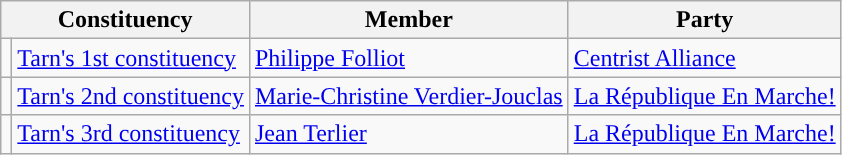<table class="wikitable">
<tr>
<th colspan="2">Constituency</th>
<th>Member</th>
<th>Party</th>
</tr>
<tr>
<td style="background-color: "></td>
<td><a href='#'>Tarn's 1st constituency</a></td>
<td><a href='#'>Philippe Folliot</a></td>
<td><a href='#'>Centrist Alliance</a></td>
</tr>
<tr>
<td style="background-color: "></td>
<td><a href='#'>Tarn's 2nd constituency</a></td>
<td><a href='#'>Marie-Christine Verdier-Jouclas</a></td>
<td><a href='#'>La République En Marche!</a></td>
</tr>
<tr>
<td style="background-color: "></td>
<td><a href='#'>Tarn's 3rd constituency</a></td>
<td><a href='#'>Jean Terlier</a></td>
<td><a href='#'>La République En Marche!</a></td>
</tr>
</table>
